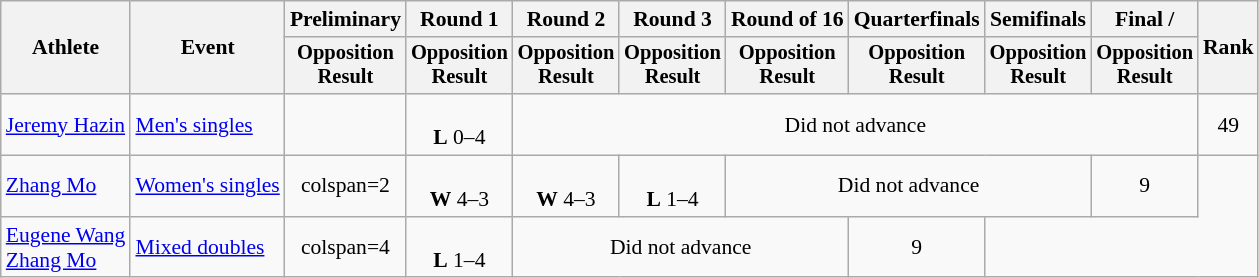<table class=wikitable style=font-size:90%;text-align:center>
<tr>
<th rowspan=2>Athlete</th>
<th rowspan=2>Event</th>
<th>Preliminary</th>
<th>Round 1</th>
<th>Round 2</th>
<th>Round 3</th>
<th>Round of 16</th>
<th>Quarterfinals</th>
<th>Semifinals</th>
<th>Final / </th>
<th rowspan=2>Rank</th>
</tr>
<tr style=font-size:95%>
<th>Opposition<br>Result</th>
<th>Opposition<br>Result</th>
<th>Opposition<br>Result</th>
<th>Opposition<br>Result</th>
<th>Opposition<br>Result</th>
<th>Opposition<br>Result</th>
<th>Opposition<br>Result</th>
<th>Opposition<br>Result</th>
</tr>
<tr>
<td align=left><a href='#'>Jeremy Hazin</a></td>
<td align=left><a href='#'>Men's singles</a></td>
<td></td>
<td><br><strong>L</strong> 0–4</td>
<td colspan=6>Did not advance</td>
<td>49</td>
</tr>
<tr>
<td align=left><a href='#'>Zhang Mo</a></td>
<td align=left><a href='#'>Women's singles</a></td>
<td>colspan=2 </td>
<td><br><strong>W</strong> 4–3</td>
<td><br><strong>W</strong> 4–3</td>
<td><br><strong>L</strong> 1–4</td>
<td colspan=3>Did not advance</td>
<td>9</td>
</tr>
<tr>
<td align=left><a href='#'>Eugene Wang</a><br><a href='#'>Zhang Mo</a></td>
<td align=left><a href='#'>Mixed doubles</a></td>
<td>colspan=4 </td>
<td><br><strong>L</strong> 1–4</td>
<td colspan=3>Did not advance</td>
<td>9</td>
</tr>
</table>
